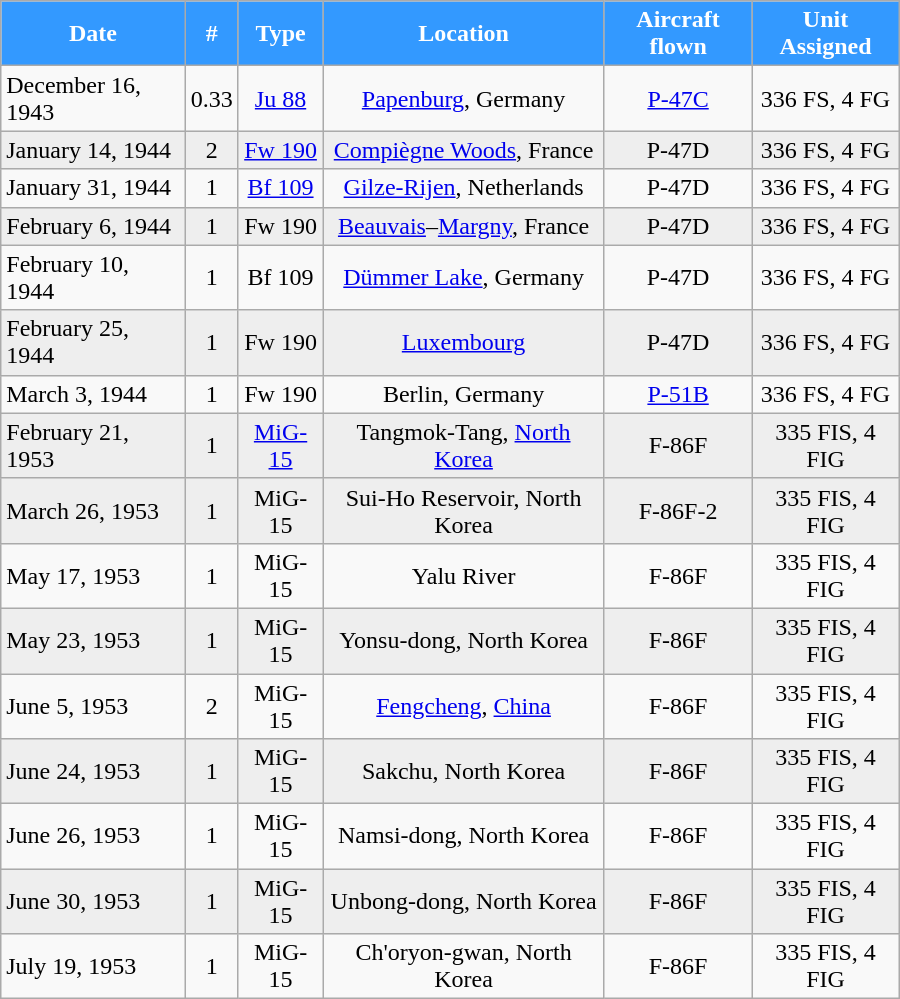<table class="wikitable" style="margin:auto; width:600px;">
<tr style="color:white;">
<th style="background:#39f;">Date</th>
<th style="background:#39f;">#</th>
<th style="background:#39f;">Type</th>
<th style="background:#39f;">Location</th>
<th style="background:#39f;">Aircraft flown</th>
<th style="background:#39f;">Unit Assigned</th>
</tr>
<tr>
<td>December 16, 1943</td>
<td align=center>0.33</td>
<td align=center><a href='#'>Ju 88</a></td>
<td align=center><a href='#'>Papenburg</a>, Germany</td>
<td align=center><a href='#'>P-47C</a></td>
<td align=center>336 FS, 4 FG</td>
</tr>
<tr style="background:#eee;">
<td>January 14, 1944</td>
<td align=center>2</td>
<td align=center><a href='#'>Fw 190</a></td>
<td align=center><a href='#'>Compiègne Woods</a>, France</td>
<td align=center>P-47D</td>
<td align=center>336 FS, 4 FG</td>
</tr>
<tr>
<td>January 31, 1944</td>
<td align=center>1</td>
<td align=center><a href='#'>Bf 109</a></td>
<td align=center><a href='#'>Gilze-Rijen</a>, Netherlands</td>
<td align=center>P-47D</td>
<td align=center>336 FS, 4 FG</td>
</tr>
<tr style="background:#eee;">
<td>February 6, 1944</td>
<td align=center>1</td>
<td align=center>Fw 190</td>
<td align=center><a href='#'>Beauvais</a>–<a href='#'>Margny</a>, France</td>
<td align=center>P-47D</td>
<td align=center>336 FS, 4 FG</td>
</tr>
<tr>
<td>February 10, 1944</td>
<td align=center>1</td>
<td align=center>Bf 109</td>
<td align=center><a href='#'>Dümmer Lake</a>, Germany</td>
<td align=center>P-47D</td>
<td align=center>336 FS, 4 FG</td>
</tr>
<tr style="background:#eee;">
<td>February 25, 1944</td>
<td align=center>1</td>
<td align=center>Fw 190</td>
<td align=center><a href='#'>Luxembourg</a></td>
<td align=center>P-47D</td>
<td align=center>336 FS, 4 FG</td>
</tr>
<tr>
<td>March 3, 1944</td>
<td align=center>1</td>
<td align=center>Fw 190</td>
<td align=center>Berlin, Germany</td>
<td align=center><a href='#'>P-51B</a></td>
<td align=center>336 FS, 4 FG</td>
</tr>
<tr style="background:#eee;">
<td>February 21, 1953</td>
<td align=center>1</td>
<td align=center><a href='#'>MiG-15</a></td>
<td align=center>Tangmok-Tang, <a href='#'>North Korea</a></td>
<td align=center>F-86F</td>
<td align=center>335 FIS, 4 FIG</td>
</tr>
<tr style="background:#eee;">
<td>March 26, 1953</td>
<td align=center>1</td>
<td align=center>MiG-15</td>
<td align=center>Sui-Ho Reservoir, North Korea</td>
<td align=center>F-86F-2</td>
<td align=center>335 FIS, 4 FIG</td>
</tr>
<tr>
<td>May 17, 1953</td>
<td align=center>1</td>
<td align=center>MiG-15</td>
<td align=center>Yalu River</td>
<td align=center>F-86F</td>
<td align=center>335 FIS, 4 FIG</td>
</tr>
<tr style="background:#eee;">
<td>May 23, 1953</td>
<td align=center>1</td>
<td align=center>MiG-15</td>
<td align=center>Yonsu-dong, North Korea</td>
<td align=center>F-86F</td>
<td align=center>335 FIS, 4 FIG</td>
</tr>
<tr>
<td>June 5, 1953</td>
<td align=center>2</td>
<td align=center>MiG-15</td>
<td align=center><a href='#'>Fengcheng</a>, <a href='#'>China</a></td>
<td align=center>F-86F</td>
<td align=center>335 FIS, 4 FIG</td>
</tr>
<tr style="background:#eee;">
<td>June 24, 1953</td>
<td align=center>1</td>
<td align=center>MiG-15</td>
<td align=center>Sakchu, North Korea</td>
<td align=center>F-86F</td>
<td align=center>335 FIS, 4 FIG</td>
</tr>
<tr>
<td>June 26, 1953</td>
<td align=center>1</td>
<td align=center>MiG-15</td>
<td align=center>Namsi-dong, North Korea</td>
<td align=center>F-86F</td>
<td align=center>335 FIS, 4 FIG</td>
</tr>
<tr style="background:#eee;">
<td>June 30, 1953</td>
<td align=center>1</td>
<td align=center>MiG-15</td>
<td align=center>Unbong-dong, North Korea</td>
<td align=center>F-86F</td>
<td align=center>335 FIS, 4 FIG</td>
</tr>
<tr>
<td>July 19, 1953</td>
<td align=center>1</td>
<td align=center>MiG-15</td>
<td align=center>Ch'oryon-gwan, North Korea</td>
<td align=center>F-86F</td>
<td align=center>335 FIS, 4 FIG</td>
</tr>
</table>
